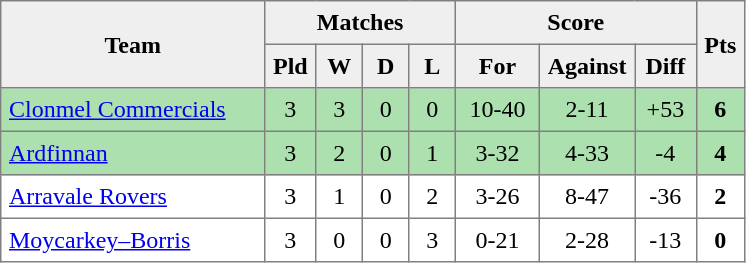<table style=border-collapse:collapse border=1 cellspacing=0 cellpadding=5>
<tr align=center bgcolor=#efefef>
<th rowspan=2 width=165>Team</th>
<th colspan=4>Matches</th>
<th colspan=3>Score</th>
<th rowspan=2width=20>Pts</th>
</tr>
<tr align=center bgcolor=#efefef>
<th width=20>Pld</th>
<th width=20>W</th>
<th width=20>D</th>
<th width=20>L</th>
<th width=45>For</th>
<th width=45>Against</th>
<th width=30>Diff</th>
</tr>
<tr align=center style="background:#ACE1AF;">
<td style="text-align:left;"> <a href='#'>Clonmel Commercials</a></td>
<td>3</td>
<td>3</td>
<td>0</td>
<td>0</td>
<td>10-40</td>
<td>2-11</td>
<td>+53</td>
<td><strong>6</strong></td>
</tr>
<tr align=center style="background:#ACE1AF;">
<td style="text-align:left;"> <a href='#'>Ardfinnan</a></td>
<td>3</td>
<td>2</td>
<td>0</td>
<td>1</td>
<td>3-32</td>
<td>4-33</td>
<td>-4</td>
<td><strong>4</strong></td>
</tr>
<tr align=center>
<td style="text-align:left;"> <a href='#'>Arravale Rovers</a></td>
<td>3</td>
<td>1</td>
<td>0</td>
<td>2</td>
<td>3-26</td>
<td>8-47</td>
<td>-36</td>
<td><strong>2</strong></td>
</tr>
<tr align=center>
<td style="text-align:left;"> <a href='#'>Moycarkey–Borris</a></td>
<td>3</td>
<td>0</td>
<td>0</td>
<td>3</td>
<td>0-21</td>
<td>2-28</td>
<td>-13</td>
<td><strong>0</strong></td>
</tr>
</table>
